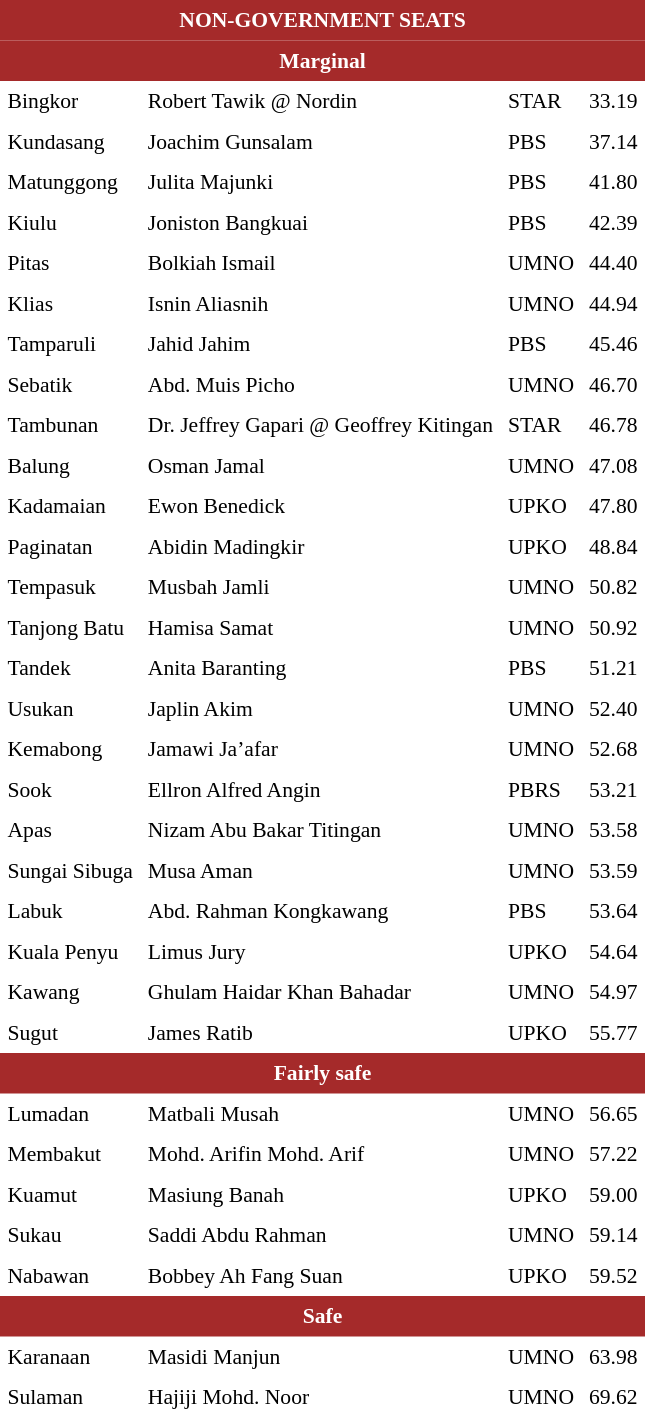<table class="toccolours" cellpadding="5" cellspacing="0" style="float:left; margin-right:.5em; margin-top:.4em; font-size:90%;">
<tr>
<td colspan="4"  style="text-align:center; background:brown;color:white;"><strong>NON-GOVERNMENT SEATS</strong></td>
</tr>
<tr>
<td colspan="4"  style="text-align:center; background:brown;color:white;"><strong>Marginal</strong></td>
</tr>
<tr>
<td>Bingkor</td>
<td>Robert Tawik @ Nordin</td>
<td>STAR</td>
<td style="text-align:center;">33.19</td>
</tr>
<tr>
<td>Kundasang</td>
<td>Joachim Gunsalam</td>
<td>PBS</td>
<td style="text-align:center;">37.14</td>
</tr>
<tr>
<td>Matunggong</td>
<td>Julita Majunki</td>
<td>PBS</td>
<td style="text-align:center;">41.80</td>
</tr>
<tr>
<td>Kiulu</td>
<td>Joniston Bangkuai</td>
<td>PBS</td>
<td style="text-align:center;">42.39</td>
</tr>
<tr>
<td>Pitas</td>
<td>Bolkiah Ismail</td>
<td>UMNO</td>
<td style="text-align:center;">44.40</td>
</tr>
<tr>
<td>Klias</td>
<td>Isnin Aliasnih</td>
<td>UMNO</td>
<td style="text-align:center;">44.94</td>
</tr>
<tr>
<td>Tamparuli</td>
<td>Jahid Jahim</td>
<td>PBS</td>
<td style="text-align:center;">45.46</td>
</tr>
<tr>
<td>Sebatik</td>
<td>Abd. Muis Picho</td>
<td>UMNO</td>
<td style="text-align:center;">46.70</td>
</tr>
<tr>
<td>Tambunan</td>
<td>Dr. Jeffrey Gapari @ Geoffrey Kitingan</td>
<td>STAR</td>
<td style="text-align:center;">46.78</td>
</tr>
<tr>
<td>Balung</td>
<td>Osman Jamal</td>
<td>UMNO</td>
<td style="text-align:center;">47.08</td>
</tr>
<tr>
<td>Kadamaian</td>
<td>Ewon Benedick</td>
<td>UPKO</td>
<td style="text-align:center;">47.80</td>
</tr>
<tr>
<td>Paginatan</td>
<td>Abidin Madingkir</td>
<td>UPKO</td>
<td style="text-align:center;">48.84</td>
</tr>
<tr>
<td>Tempasuk</td>
<td>Musbah Jamli</td>
<td>UMNO</td>
<td style="text-align:center;">50.82</td>
</tr>
<tr>
<td>Tanjong Batu</td>
<td>Hamisa Samat</td>
<td>UMNO</td>
<td style="text-align:center;">50.92</td>
</tr>
<tr>
<td>Tandek</td>
<td>Anita Baranting</td>
<td>PBS</td>
<td style="text-align:center;">51.21</td>
</tr>
<tr>
<td>Usukan</td>
<td>Japlin Akim</td>
<td>UMNO</td>
<td style="text-align:center;">52.40</td>
</tr>
<tr>
<td>Kemabong</td>
<td>Jamawi Ja’afar</td>
<td>UMNO</td>
<td style="text-align:center;">52.68</td>
</tr>
<tr>
<td>Sook</td>
<td>Ellron Alfred Angin</td>
<td>PBRS</td>
<td style="text-align:center;">53.21</td>
</tr>
<tr>
<td>Apas</td>
<td>Nizam Abu Bakar Titingan</td>
<td>UMNO</td>
<td style="text-align:center;">53.58</td>
</tr>
<tr>
<td>Sungai Sibuga</td>
<td>Musa Aman</td>
<td>UMNO</td>
<td style="text-align:center;">53.59</td>
</tr>
<tr>
<td>Labuk</td>
<td>Abd. Rahman Kongkawang</td>
<td>PBS</td>
<td style="text-align:center;">53.64</td>
</tr>
<tr>
<td>Kuala Penyu</td>
<td>Limus Jury</td>
<td>UPKO</td>
<td style="text-align:center;">54.64</td>
</tr>
<tr>
<td>Kawang</td>
<td>Ghulam Haidar Khan Bahadar</td>
<td>UMNO</td>
<td style="text-align:center;">54.97</td>
</tr>
<tr>
<td>Sugut</td>
<td>James Ratib</td>
<td>UPKO</td>
<td style="text-align:center;">55.77</td>
</tr>
<tr>
<td colspan="4"  style="text-align:center; background:brown;color:white;"><strong>Fairly safe</strong></td>
</tr>
<tr>
<td>Lumadan</td>
<td>Matbali Musah</td>
<td>UMNO</td>
<td style="text-align:center;">56.65</td>
</tr>
<tr>
<td>Membakut</td>
<td>Mohd. Arifin Mohd. Arif</td>
<td>UMNO</td>
<td style="text-align:center;">57.22</td>
</tr>
<tr>
<td>Kuamut</td>
<td>Masiung Banah</td>
<td>UPKO</td>
<td style="text-align:center;">59.00</td>
</tr>
<tr>
<td>Sukau</td>
<td>Saddi Abdu Rahman</td>
<td>UMNO</td>
<td style="text-align:center;">59.14</td>
</tr>
<tr>
<td>Nabawan</td>
<td>Bobbey Ah Fang Suan</td>
<td>UPKO</td>
<td style="text-align:center;">59.52</td>
</tr>
<tr>
<td colspan="4"  style="text-align:center; background:brown;color:white;"><strong>Safe</strong></td>
</tr>
<tr>
<td>Karanaan</td>
<td>Masidi Manjun</td>
<td>UMNO</td>
<td style="text-align:center;">63.98</td>
</tr>
<tr>
<td>Sulaman</td>
<td>Hajiji Mohd. Noor</td>
<td>UMNO</td>
<td style="text-align:center;">69.62</td>
</tr>
</table>
